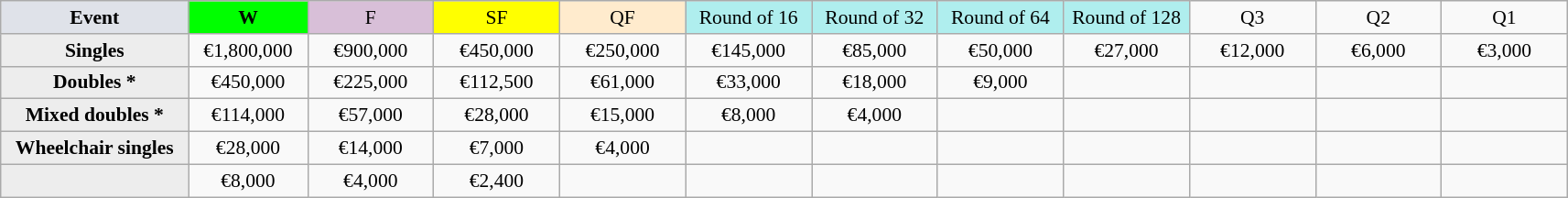<table class=wikitable style=font-size:90%;text-align:center>
<tr>
<td width=130 bgcolor=#dfe2e9><strong>Event</strong></td>
<td width=80 bgcolor=lime><strong>W</strong></td>
<td width=85 bgcolor=#D8BFD8>F</td>
<td width=85 bgcolor=#FFFF00>SF</td>
<td width=85 bgcolor=#ffebcd>QF</td>
<td width=85 bgcolor=#afeeee>Round of 16</td>
<td width=85 bgcolor=#afeeee>Round of 32</td>
<td width=85 bgcolor=#afeeee>Round of 64</td>
<td width=85 bgcolor=#afeeee>Round of 128</td>
<td width=85>Q3</td>
<td width=85>Q2</td>
<td width=85>Q1</td>
</tr>
<tr>
<td style="background:#ededed;"><strong>Singles</strong></td>
<td>€1,800,000</td>
<td>€900,000</td>
<td>€450,000</td>
<td>€250,000</td>
<td>€145,000</td>
<td>€85,000</td>
<td>€50,000</td>
<td>€27,000</td>
<td>€12,000</td>
<td>€6,000</td>
<td>€3,000</td>
</tr>
<tr>
<td style="background:#ededed;"><strong>Doubles *</strong></td>
<td>€450,000</td>
<td>€225,000</td>
<td>€112,500</td>
<td>€61,000</td>
<td>€33,000</td>
<td>€18,000</td>
<td>€9,000</td>
<td></td>
<td></td>
<td></td>
<td></td>
</tr>
<tr>
<td style="background:#ededed;"><strong>Mixed doubles *</strong></td>
<td>€114,000</td>
<td>€57,000</td>
<td>€28,000</td>
<td>€15,000</td>
<td>€8,000</td>
<td>€4,000</td>
<td></td>
<td></td>
<td></td>
<td></td>
<td></td>
</tr>
<tr>
<td style="background:#ededed;"><strong>Wheelchair singles</strong></td>
<td>€28,000</td>
<td>€14,000</td>
<td>€7,000</td>
<td>€4,000</td>
<td></td>
<td></td>
<td></td>
<td></td>
<td></td>
<td></td>
<td></td>
</tr>
<tr>
<td style="background:#ededed;"><strong></strong></td>
<td>€8,000</td>
<td>€4,000</td>
<td>€2,400</td>
<td></td>
<td></td>
<td></td>
<td></td>
<td></td>
<td></td>
<td></td>
<td></td>
</tr>
</table>
